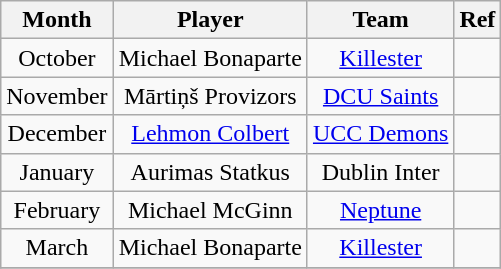<table class="wikitable" style="text-align:center">
<tr>
<th>Month</th>
<th>Player</th>
<th>Team</th>
<th>Ref</th>
</tr>
<tr>
<td>October</td>
<td>Michael Bonaparte</td>
<td><a href='#'>Killester</a></td>
<td></td>
</tr>
<tr>
<td>November</td>
<td>Mārtiņš Provizors</td>
<td><a href='#'>DCU Saints</a></td>
<td></td>
</tr>
<tr>
<td>December</td>
<td><a href='#'>Lehmon Colbert</a></td>
<td><a href='#'>UCC Demons</a></td>
<td></td>
</tr>
<tr>
<td>January</td>
<td>Aurimas Statkus</td>
<td>Dublin Inter</td>
<td></td>
</tr>
<tr>
<td>February</td>
<td>Michael McGinn</td>
<td><a href='#'>Neptune</a></td>
<td></td>
</tr>
<tr>
<td>March</td>
<td>Michael Bonaparte</td>
<td><a href='#'>Killester</a></td>
<td></td>
</tr>
<tr>
</tr>
</table>
